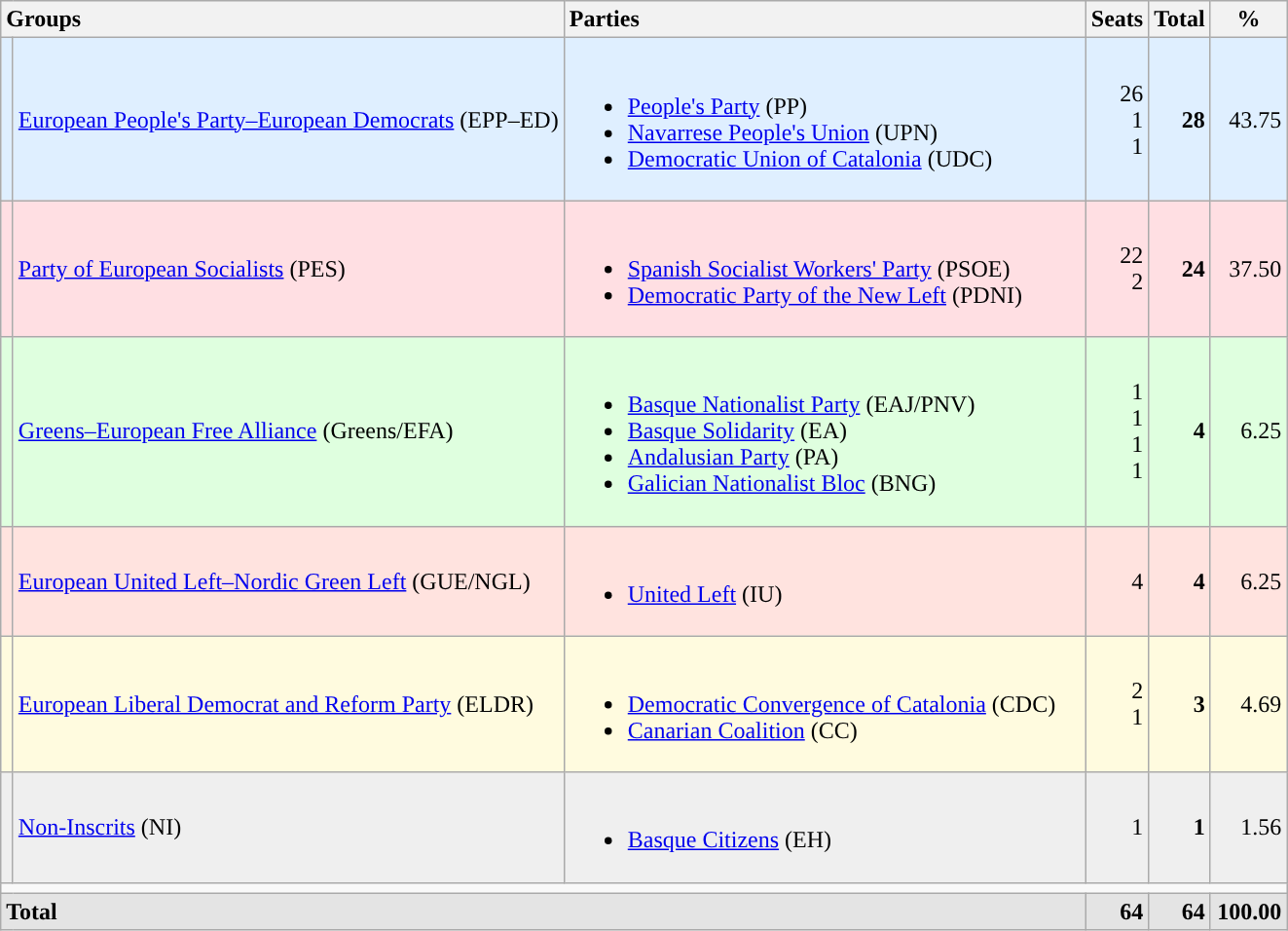<table class="wikitable" style="text-align:right;">
<tr>
<th style="text-align:left;" colspan="2" width="375">Groups</th>
<th style="text-align:left;" width="350">Parties</th>
<th width="35">Seats</th>
<th width="35">Total</th>
<th width="45">%</th>
</tr>
<tr style="background:#DFEFFF;">
<td width="1" style="color:inherit;background:"></td>
<td align="left"><a href='#'>European People's Party–European Democrats</a> (EPP–ED)</td>
<td align="left"><br><ul><li><a href='#'>People's Party</a> (PP)</li><li><a href='#'>Navarrese People's Union</a> (UPN)</li><li><a href='#'>Democratic Union of Catalonia</a> (UDC)</li></ul></td>
<td>26<br>1<br>1</td>
<td><strong>28</strong></td>
<td>43.75</td>
</tr>
<tr style="background:#FFDFE3;">
<td style="color:inherit;background:"></td>
<td align="left"><a href='#'>Party of European Socialists</a> (PES)</td>
<td align="left"><br><ul><li><a href='#'>Spanish Socialist Workers' Party</a> (PSOE)</li><li><a href='#'>Democratic Party of the New Left</a> (PDNI)</li></ul></td>
<td>22<br>2</td>
<td><strong>24</strong></td>
<td>37.50</td>
</tr>
<tr style="background:#DFFFDF;">
<td style="color:inherit;background:"></td>
<td align="left"><a href='#'>Greens–European Free Alliance</a> (Greens/EFA)</td>
<td align="left"><br><ul><li><a href='#'>Basque Nationalist Party</a> (EAJ/PNV)</li><li><a href='#'>Basque Solidarity</a> (EA)</li><li><a href='#'>Andalusian Party</a> (PA)</li><li><a href='#'>Galician Nationalist Bloc</a> (BNG)</li></ul></td>
<td>1<br>1<br>1<br>1</td>
<td><strong>4</strong></td>
<td>6.25</td>
</tr>
<tr style="background:#FFE3DF;">
<td style="color:inherit;background:"></td>
<td align="left"><a href='#'>European United Left–Nordic Green Left</a> (GUE/NGL)</td>
<td align="left"><br><ul><li><a href='#'>United Left</a> (IU)</li></ul></td>
<td>4</td>
<td><strong>4</strong></td>
<td>6.25</td>
</tr>
<tr style="background:#FFFBDF;">
<td style="color:inherit;background:"></td>
<td align="left"><a href='#'>European Liberal Democrat and Reform Party</a> (ELDR)</td>
<td align="left"><br><ul><li><a href='#'>Democratic Convergence of Catalonia</a> (CDC)</li><li><a href='#'>Canarian Coalition</a> (CC)</li></ul></td>
<td>2<br>1</td>
<td><strong>3</strong></td>
<td>4.69</td>
</tr>
<tr style="background:#EFEFEF;">
<td style="color:inherit;background:"></td>
<td align="left"><a href='#'>Non-Inscrits</a> (NI)</td>
<td align="left"><br><ul><li><a href='#'>Basque Citizens</a> (EH)</li></ul></td>
<td>1</td>
<td><strong>1</strong></td>
<td>1.56</td>
</tr>
<tr>
<td colspan="6"></td>
</tr>
<tr style="background:#E4E4E4; font-weight:bold;">
<td align="left" colspan="3">Total</td>
<td>64</td>
<td>64</td>
<td>100.00</td>
</tr>
</table>
